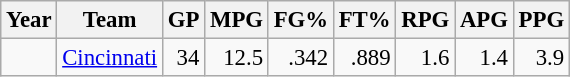<table class="wikitable sortable" style="font-size:95%; text-align:right;">
<tr>
<th>Year</th>
<th>Team</th>
<th>GP</th>
<th>MPG</th>
<th>FG%</th>
<th>FT%</th>
<th>RPG</th>
<th>APG</th>
<th>PPG</th>
</tr>
<tr>
<td style="text-align:left;"></td>
<td style="text-align:left;"><a href='#'>Cincinnati</a></td>
<td>34</td>
<td>12.5</td>
<td>.342</td>
<td>.889</td>
<td>1.6</td>
<td>1.4</td>
<td>3.9</td>
</tr>
</table>
